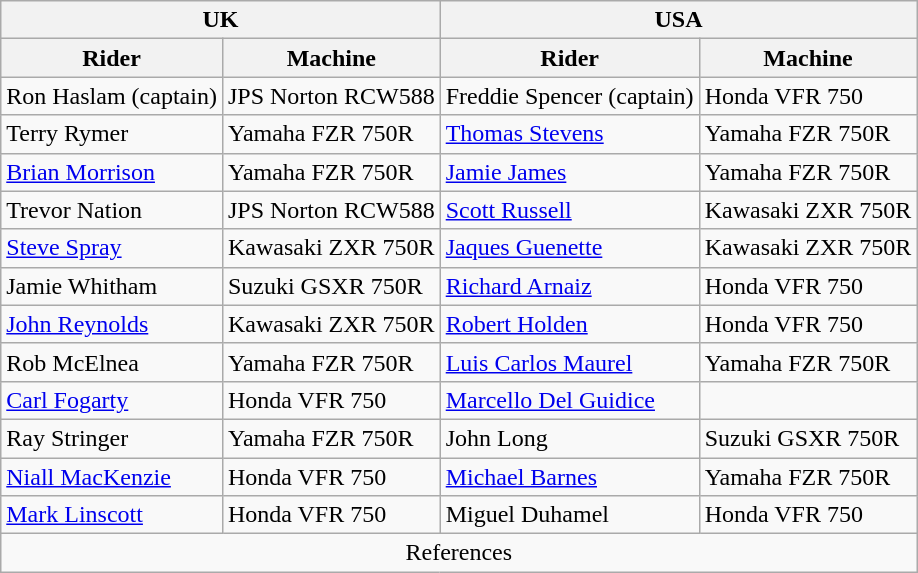<table class="wikitable">
<tr>
<th colspan=2>UK</th>
<th colspan=2>USA</th>
</tr>
<tr>
<th>Rider</th>
<th>Machine</th>
<th>Rider</th>
<th>Machine</th>
</tr>
<tr>
<td>Ron Haslam (captain)</td>
<td>JPS Norton RCW588</td>
<td>Freddie Spencer (captain)</td>
<td>Honda VFR 750</td>
</tr>
<tr>
<td>Terry Rymer</td>
<td>Yamaha FZR 750R</td>
<td><a href='#'>Thomas Stevens</a></td>
<td>Yamaha FZR 750R</td>
</tr>
<tr>
<td><a href='#'>Brian Morrison</a></td>
<td>Yamaha FZR 750R</td>
<td><a href='#'>Jamie James</a></td>
<td>Yamaha FZR 750R</td>
</tr>
<tr>
<td>Trevor Nation</td>
<td>JPS Norton RCW588</td>
<td><a href='#'>Scott Russell</a></td>
<td>Kawasaki ZXR 750R</td>
</tr>
<tr>
<td><a href='#'>Steve Spray</a></td>
<td>Kawasaki ZXR 750R</td>
<td><a href='#'>Jaques Guenette</a> </td>
<td>Kawasaki ZXR 750R</td>
</tr>
<tr>
<td>Jamie Whitham</td>
<td>Suzuki GSXR 750R</td>
<td><a href='#'>Richard Arnaiz</a></td>
<td>Honda VFR 750</td>
</tr>
<tr>
<td><a href='#'>John Reynolds</a></td>
<td>Kawasaki ZXR 750R</td>
<td><a href='#'>Robert Holden</a> </td>
<td>Honda VFR 750</td>
</tr>
<tr>
<td>Rob McElnea</td>
<td>Yamaha FZR 750R</td>
<td><a href='#'>Luis Carlos Maurel</a> </td>
<td>Yamaha FZR 750R</td>
</tr>
<tr>
<td><a href='#'>Carl Fogarty</a></td>
<td>Honda VFR 750</td>
<td><a href='#'>Marcello Del Guidice</a></td>
<td></td>
</tr>
<tr>
<td>Ray Stringer</td>
<td>Yamaha FZR 750R</td>
<td>John Long</td>
<td>Suzuki GSXR 750R</td>
</tr>
<tr>
<td><a href='#'>Niall MacKenzie</a></td>
<td>Honda VFR 750</td>
<td><a href='#'>Michael Barnes</a></td>
<td>Yamaha FZR 750R</td>
</tr>
<tr>
<td><a href='#'>Mark Linscott</a></td>
<td>Honda VFR 750</td>
<td>Miguel Duhamel </td>
<td>Honda VFR 750</td>
</tr>
<tr>
<td colspan=4 align="center">References</td>
</tr>
</table>
